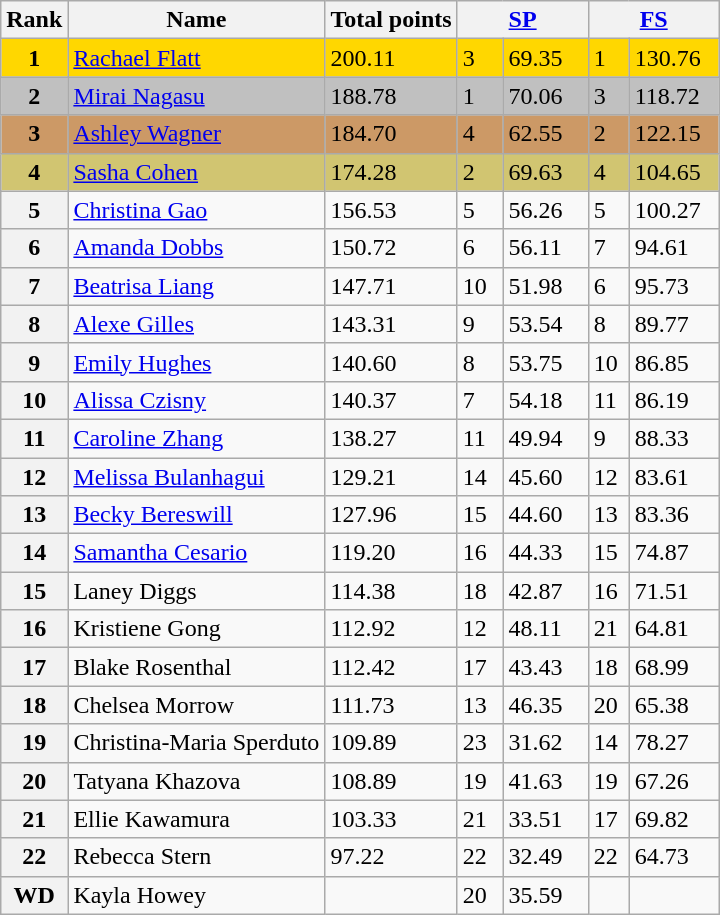<table class="wikitable sortable">
<tr>
<th>Rank</th>
<th>Name</th>
<th>Total points</th>
<th colspan="2" width="80px"><a href='#'>SP</a></th>
<th colspan="2" width="80px"><a href='#'>FS</a></th>
</tr>
<tr bgcolor="gold">
<td align="center"><strong>1</strong></td>
<td><a href='#'>Rachael Flatt</a></td>
<td>200.11</td>
<td>3</td>
<td>69.35</td>
<td>1</td>
<td>130.76</td>
</tr>
<tr bgcolor="silver">
<td align="center"><strong>2</strong></td>
<td><a href='#'>Mirai Nagasu</a></td>
<td>188.78</td>
<td>1</td>
<td>70.06</td>
<td>3</td>
<td>118.72</td>
</tr>
<tr bgcolor="cc9966">
<td align="center"><strong>3</strong></td>
<td><a href='#'>Ashley Wagner</a></td>
<td>184.70</td>
<td>4</td>
<td>62.55</td>
<td>2</td>
<td>122.15</td>
</tr>
<tr bgcolor="#d1c571">
<td align="center"><strong>4</strong></td>
<td><a href='#'>Sasha Cohen</a></td>
<td>174.28</td>
<td>2</td>
<td>69.63</td>
<td>4</td>
<td>104.65</td>
</tr>
<tr>
<th>5</th>
<td><a href='#'>Christina Gao</a></td>
<td>156.53</td>
<td>5</td>
<td>56.26</td>
<td>5</td>
<td>100.27</td>
</tr>
<tr>
<th>6</th>
<td><a href='#'>Amanda Dobbs</a></td>
<td>150.72</td>
<td>6</td>
<td>56.11</td>
<td>7</td>
<td>94.61</td>
</tr>
<tr>
<th>7</th>
<td><a href='#'>Beatrisa Liang</a></td>
<td>147.71</td>
<td>10</td>
<td>51.98</td>
<td>6</td>
<td>95.73</td>
</tr>
<tr>
<th>8</th>
<td><a href='#'>Alexe Gilles</a></td>
<td>143.31</td>
<td>9</td>
<td>53.54</td>
<td>8</td>
<td>89.77</td>
</tr>
<tr>
<th>9</th>
<td><a href='#'>Emily Hughes</a></td>
<td>140.60</td>
<td>8</td>
<td>53.75</td>
<td>10</td>
<td>86.85</td>
</tr>
<tr>
<th>10</th>
<td><a href='#'>Alissa Czisny</a></td>
<td>140.37</td>
<td>7</td>
<td>54.18</td>
<td>11</td>
<td>86.19</td>
</tr>
<tr>
<th>11</th>
<td><a href='#'>Caroline Zhang</a></td>
<td>138.27</td>
<td>11</td>
<td>49.94</td>
<td>9</td>
<td>88.33</td>
</tr>
<tr>
<th>12</th>
<td><a href='#'>Melissa Bulanhagui</a></td>
<td>129.21</td>
<td>14</td>
<td>45.60</td>
<td>12</td>
<td>83.61</td>
</tr>
<tr>
<th>13</th>
<td><a href='#'>Becky Bereswill</a></td>
<td>127.96</td>
<td>15</td>
<td>44.60</td>
<td>13</td>
<td>83.36</td>
</tr>
<tr>
<th>14</th>
<td><a href='#'>Samantha Cesario</a></td>
<td>119.20</td>
<td>16</td>
<td>44.33</td>
<td>15</td>
<td>74.87</td>
</tr>
<tr>
<th>15</th>
<td>Laney Diggs</td>
<td>114.38</td>
<td>18</td>
<td>42.87</td>
<td>16</td>
<td>71.51</td>
</tr>
<tr>
<th>16</th>
<td>Kristiene Gong</td>
<td>112.92</td>
<td>12</td>
<td>48.11</td>
<td>21</td>
<td>64.81</td>
</tr>
<tr>
<th>17</th>
<td>Blake Rosenthal</td>
<td>112.42</td>
<td>17</td>
<td>43.43</td>
<td>18</td>
<td>68.99</td>
</tr>
<tr>
<th>18</th>
<td>Chelsea Morrow</td>
<td>111.73</td>
<td>13</td>
<td>46.35</td>
<td>20</td>
<td>65.38</td>
</tr>
<tr>
<th>19</th>
<td>Christina-Maria Sperduto</td>
<td>109.89</td>
<td>23</td>
<td>31.62</td>
<td>14</td>
<td>78.27</td>
</tr>
<tr>
<th>20</th>
<td>Tatyana Khazova</td>
<td>108.89</td>
<td>19</td>
<td>41.63</td>
<td>19</td>
<td>67.26</td>
</tr>
<tr>
<th>21</th>
<td>Ellie Kawamura</td>
<td>103.33</td>
<td>21</td>
<td>33.51</td>
<td>17</td>
<td>69.82</td>
</tr>
<tr>
<th>22</th>
<td>Rebecca Stern</td>
<td>97.22</td>
<td>22</td>
<td>32.49</td>
<td>22</td>
<td>64.73</td>
</tr>
<tr>
<th>WD</th>
<td>Kayla Howey</td>
<td></td>
<td>20</td>
<td>35.59</td>
<td></td>
<td></td>
</tr>
</table>
